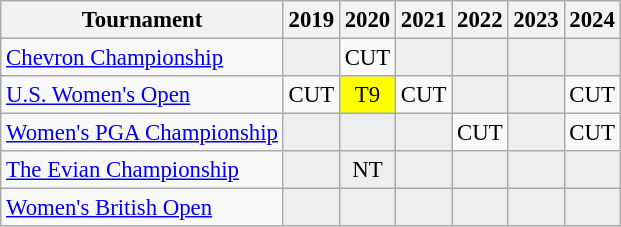<table class="wikitable" style="font-size:95%;text-align:center;">
<tr>
<th>Tournament</th>
<th>2019</th>
<th>2020</th>
<th>2021</th>
<th>2022</th>
<th>2023</th>
<th>2024</th>
</tr>
<tr>
<td align=left><a href='#'>Chevron Championship</a></td>
<td style="background:#eeeeee;"></td>
<td>CUT</td>
<td style="background:#eeeeee;"></td>
<td style="background:#eeeeee;"></td>
<td style="background:#eeeeee;"></td>
<td style="background:#eeeeee;"></td>
</tr>
<tr>
<td align=left><a href='#'>U.S. Women's Open</a></td>
<td>CUT</td>
<td style="background:yellow;">T9</td>
<td>CUT</td>
<td style="background:#eeeeee;"></td>
<td style="background:#eeeeee;"></td>
<td>CUT</td>
</tr>
<tr>
<td align=left><a href='#'>Women's PGA Championship</a></td>
<td style="background:#eeeeee;"></td>
<td style="background:#eeeeee;"></td>
<td style="background:#eeeeee;"></td>
<td>CUT</td>
<td style="background:#eeeeee;"></td>
<td>CUT</td>
</tr>
<tr>
<td align=left><a href='#'>The Evian Championship</a></td>
<td style="background:#eeeeee;"></td>
<td style="background:#eeeeee;">NT</td>
<td style="background:#eeeeee;"></td>
<td style="background:#eeeeee;"></td>
<td style="background:#eeeeee;"></td>
<td style="background:#eeeeee;"></td>
</tr>
<tr>
<td align=left><a href='#'>Women's British Open</a></td>
<td style="background:#eeeeee;"></td>
<td style="background:#eeeeee;"></td>
<td style="background:#eeeeee;"></td>
<td style="background:#eeeeee;"></td>
<td style="background:#eeeeee;"></td>
<td style="background:#eeeeee;"></td>
</tr>
</table>
